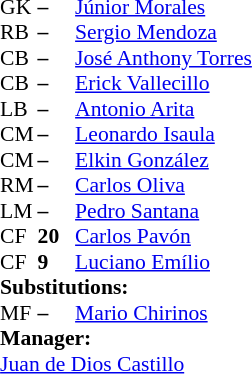<table style="font-size: 90%" cellspacing="0" cellpadding="0" align="center">
<tr>
<td colspan=4></td>
</tr>
<tr>
<th width="25"></th>
<th width="25"></th>
</tr>
<tr>
<td>GK</td>
<td><strong>–</strong></td>
<td> <a href='#'>Júnior Morales</a></td>
</tr>
<tr>
<td>RB</td>
<td><strong>–</strong></td>
<td> <a href='#'>Sergio Mendoza</a></td>
</tr>
<tr>
<td>CB</td>
<td><strong>–</strong></td>
<td> <a href='#'>José Anthony Torres</a></td>
</tr>
<tr>
<td>CB</td>
<td><strong>–</strong></td>
<td> <a href='#'>Erick Vallecillo</a></td>
</tr>
<tr>
<td>LB</td>
<td><strong>–</strong></td>
<td> <a href='#'>Antonio Arita</a></td>
</tr>
<tr>
<td>CM</td>
<td><strong>–</strong></td>
<td> <a href='#'>Leonardo Isaula</a></td>
</tr>
<tr>
<td>CM</td>
<td><strong>–</strong></td>
<td> <a href='#'>Elkin González</a></td>
</tr>
<tr>
<td>RM</td>
<td><strong>–</strong></td>
<td> <a href='#'>Carlos Oliva</a></td>
<td></td>
<td></td>
</tr>
<tr>
<td>LM</td>
<td><strong>–</strong></td>
<td> <a href='#'>Pedro Santana</a></td>
</tr>
<tr>
<td>CF</td>
<td><strong>20</strong></td>
<td> <a href='#'>Carlos Pavón</a></td>
</tr>
<tr>
<td>CF</td>
<td><strong>9</strong></td>
<td> <a href='#'>Luciano Emílio</a></td>
</tr>
<tr>
<td colspan=3><strong>Substitutions:</strong></td>
</tr>
<tr>
<td>MF</td>
<td><strong>–</strong></td>
<td> <a href='#'>Mario Chirinos</a></td>
<td></td>
<td></td>
</tr>
<tr>
<td colspan=3><strong>Manager:</strong></td>
</tr>
<tr>
<td colspan=3> <a href='#'>Juan de Dios Castillo</a></td>
</tr>
</table>
